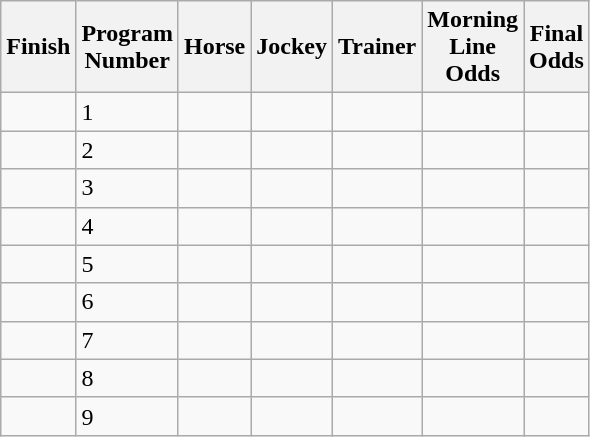<table class="wikitable">
<tr>
<th>Finish</th>
<th>Program<br>Number</th>
<th>Horse</th>
<th>Jockey</th>
<th>Trainer</th>
<th>Morning<br>Line<br>Odds</th>
<th>Final<br>Odds</th>
</tr>
<tr>
<td></td>
<td>1</td>
<td></td>
<td></td>
<td></td>
<td></td>
<td></td>
</tr>
<tr>
<td></td>
<td>2</td>
<td></td>
<td></td>
<td></td>
<td></td>
<td></td>
</tr>
<tr>
<td></td>
<td>3</td>
<td></td>
<td></td>
<td></td>
<td></td>
<td></td>
</tr>
<tr>
<td></td>
<td>4</td>
<td></td>
<td></td>
<td></td>
<td></td>
<td></td>
</tr>
<tr>
<td></td>
<td>5</td>
<td></td>
<td></td>
<td></td>
<td></td>
<td></td>
</tr>
<tr>
<td></td>
<td>6</td>
<td></td>
<td></td>
<td></td>
<td></td>
<td></td>
</tr>
<tr>
<td></td>
<td>7</td>
<td></td>
<td></td>
<td></td>
<td></td>
<td></td>
</tr>
<tr>
<td></td>
<td>8</td>
<td></td>
<td></td>
<td></td>
<td></td>
<td></td>
</tr>
<tr>
<td></td>
<td>9</td>
<td></td>
<td></td>
<td></td>
<td></td>
<td></td>
</tr>
</table>
